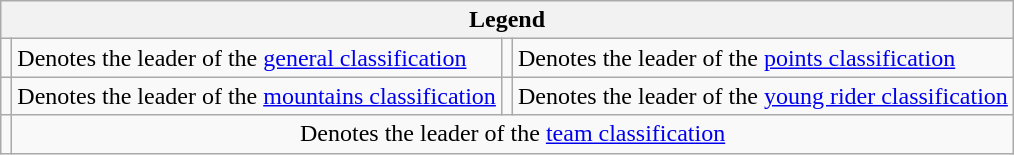<table class="wikitable">
<tr>
<th scope="col" colspan="4">Legend</th>
</tr>
<tr>
<td></td>
<td>Denotes the leader of the <a href='#'>general classification</a></td>
<td></td>
<td>Denotes the leader of the <a href='#'>points classification</a></td>
</tr>
<tr>
<td></td>
<td>Denotes the leader of the <a href='#'>mountains classification</a></td>
<td></td>
<td>Denotes the leader of the <a href='#'>young rider classification</a></td>
</tr>
<tr>
<td></td>
<td colspan="3" style="text-align:center;">Denotes the leader of the <a href='#'>team classification</a></td>
</tr>
</table>
